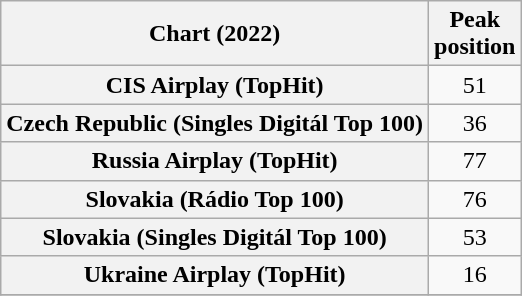<table class="wikitable plainrowheaders sortable" style="text-align:center">
<tr>
<th scope="col">Chart (2022)</th>
<th scope="col">Peak<br>position</th>
</tr>
<tr>
<th scope="row">CIS Airplay (TopHit)</th>
<td>51</td>
</tr>
<tr>
<th scope="row">Czech Republic (Singles Digitál Top 100)</th>
<td>36</td>
</tr>
<tr>
<th scope="row">Russia Airplay (TopHit)</th>
<td>77</td>
</tr>
<tr>
<th scope="row">Slovakia (Rádio Top 100)</th>
<td>76</td>
</tr>
<tr>
<th scope="row">Slovakia (Singles Digitál Top 100)</th>
<td>53</td>
</tr>
<tr>
<th scope="row">Ukraine Airplay (TopHit)</th>
<td>16</td>
</tr>
<tr>
</tr>
</table>
